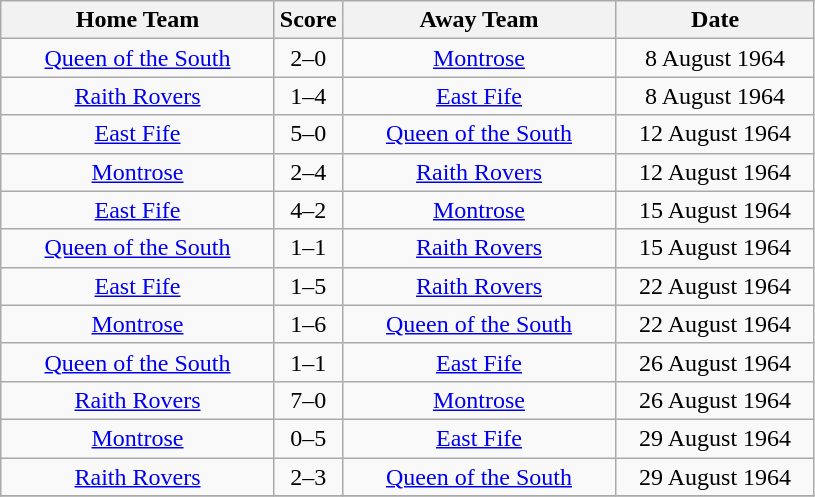<table class="wikitable" style="text-align:center;">
<tr>
<th width=175>Home Team</th>
<th width=20>Score</th>
<th width=175>Away Team</th>
<th width= 125>Date</th>
</tr>
<tr>
<td><a href='#'>Queen of the South</a></td>
<td>2–0</td>
<td><a href='#'>Montrose</a></td>
<td>8 August 1964</td>
</tr>
<tr>
<td><a href='#'>Raith Rovers</a></td>
<td>1–4</td>
<td><a href='#'>East Fife</a></td>
<td>8 August 1964</td>
</tr>
<tr>
<td><a href='#'>East Fife</a></td>
<td>5–0</td>
<td><a href='#'>Queen of the South</a></td>
<td>12 August 1964</td>
</tr>
<tr>
<td><a href='#'>Montrose</a></td>
<td>2–4</td>
<td><a href='#'>Raith Rovers</a></td>
<td>12 August 1964</td>
</tr>
<tr>
<td><a href='#'>East Fife</a></td>
<td>4–2</td>
<td><a href='#'>Montrose</a></td>
<td>15 August 1964</td>
</tr>
<tr>
<td><a href='#'>Queen of the South</a></td>
<td>1–1</td>
<td><a href='#'>Raith Rovers</a></td>
<td>15 August 1964</td>
</tr>
<tr>
<td><a href='#'>East Fife</a></td>
<td>1–5</td>
<td><a href='#'>Raith Rovers</a></td>
<td>22 August 1964</td>
</tr>
<tr>
<td><a href='#'>Montrose</a></td>
<td>1–6</td>
<td><a href='#'>Queen of the South</a></td>
<td>22 August 1964</td>
</tr>
<tr>
<td><a href='#'>Queen of the South</a></td>
<td>1–1</td>
<td><a href='#'>East Fife</a></td>
<td>26 August 1964</td>
</tr>
<tr>
<td><a href='#'>Raith Rovers</a></td>
<td>7–0</td>
<td><a href='#'>Montrose</a></td>
<td>26 August 1964</td>
</tr>
<tr>
<td><a href='#'>Montrose</a></td>
<td>0–5</td>
<td><a href='#'>East Fife</a></td>
<td>29 August 1964</td>
</tr>
<tr>
<td><a href='#'>Raith Rovers</a></td>
<td>2–3</td>
<td><a href='#'>Queen of the South</a></td>
<td>29 August 1964</td>
</tr>
<tr>
</tr>
</table>
